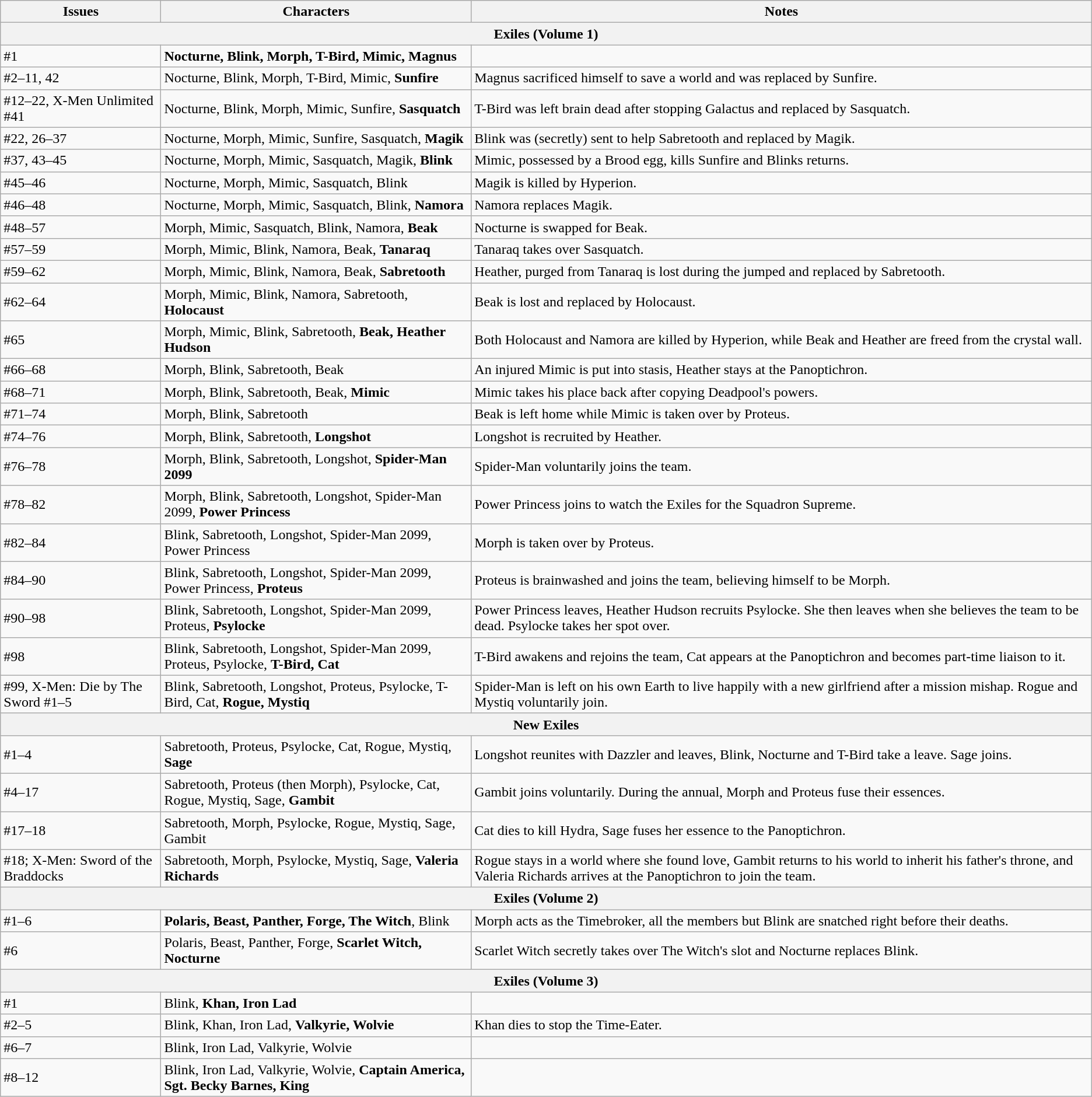<table class="wikitable">
<tr>
<th>Issues</th>
<th>Characters</th>
<th>Notes</th>
</tr>
<tr>
<th colspan="3">Exiles (Volume 1)</th>
</tr>
<tr>
<td>#1</td>
<td><strong>Nocturne, Blink, Morph, T-Bird, Mimic, Magnus</strong></td>
<td></td>
</tr>
<tr>
<td>#2–11, 42</td>
<td>Nocturne, Blink, Morph, T-Bird, Mimic, <strong>Sunfire</strong></td>
<td>Magnus sacrificed himself to save a world and was replaced by Sunfire.</td>
</tr>
<tr>
<td>#12–22, X-Men Unlimited #41</td>
<td>Nocturne, Blink, Morph, Mimic, Sunfire, <strong>Sasquatch</strong></td>
<td>T-Bird was left brain dead after stopping Galactus and replaced by Sasquatch.</td>
</tr>
<tr>
<td>#22, 26–37</td>
<td>Nocturne, Morph, Mimic, Sunfire, Sasquatch, <strong>Magik</strong></td>
<td>Blink was (secretly) sent to help Sabretooth and replaced by Magik.</td>
</tr>
<tr>
<td>#37, 43–45</td>
<td>Nocturne, Morph, Mimic, Sasquatch, Magik, <strong>Blink</strong></td>
<td>Mimic, possessed by a Brood egg, kills Sunfire and Blinks returns.</td>
</tr>
<tr>
<td>#45–46</td>
<td>Nocturne, Morph, Mimic, Sasquatch, Blink</td>
<td>Magik is killed by Hyperion.</td>
</tr>
<tr>
<td>#46–48</td>
<td>Nocturne, Morph, Mimic, Sasquatch, Blink, <strong>Namora</strong></td>
<td>Namora replaces Magik.</td>
</tr>
<tr>
<td>#48–57</td>
<td>Morph, Mimic, Sasquatch, Blink, Namora, <strong>Beak</strong></td>
<td>Nocturne is swapped for Beak.</td>
</tr>
<tr>
<td>#57–59</td>
<td>Morph, Mimic, Blink, Namora, Beak, <strong>Tanaraq</strong></td>
<td>Tanaraq takes over Sasquatch.</td>
</tr>
<tr>
<td>#59–62</td>
<td>Morph, Mimic, Blink, Namora, Beak, <strong>Sabretooth</strong></td>
<td>Heather, purged from Tanaraq is lost during the jumped and replaced by Sabretooth.</td>
</tr>
<tr>
<td>#62–64</td>
<td>Morph, Mimic, Blink, Namora, Sabretooth, <strong>Holocaust</strong></td>
<td>Beak is lost and replaced by Holocaust.</td>
</tr>
<tr>
<td>#65</td>
<td>Morph, Mimic, Blink, Sabretooth, <strong>Beak, Heather Hudson</strong></td>
<td>Both Holocaust and Namora are killed by Hyperion, while Beak and Heather are freed from the crystal wall.</td>
</tr>
<tr>
<td>#66–68</td>
<td>Morph, Blink, Sabretooth, Beak</td>
<td>An injured Mimic is put into stasis, Heather stays at the Panoptichron.</td>
</tr>
<tr>
<td>#68–71</td>
<td>Morph, Blink, Sabretooth, Beak, <strong>Mimic</strong></td>
<td>Mimic takes his place back after copying Deadpool's powers.</td>
</tr>
<tr>
<td>#71–74</td>
<td>Morph, Blink, Sabretooth</td>
<td>Beak is left home while Mimic is taken over by Proteus.</td>
</tr>
<tr>
<td>#74–76</td>
<td>Morph, Blink, Sabretooth, <strong>Longshot</strong></td>
<td>Longshot is recruited by Heather.</td>
</tr>
<tr>
<td>#76–78</td>
<td>Morph, Blink, Sabretooth, Longshot, <strong>Spider-Man 2099</strong></td>
<td>Spider-Man voluntarily joins the team.</td>
</tr>
<tr>
<td>#78–82</td>
<td>Morph, Blink, Sabretooth, Longshot, Spider-Man 2099, <strong>Power Princess</strong></td>
<td>Power Princess joins to watch the Exiles for the Squadron Supreme.</td>
</tr>
<tr>
<td>#82–84</td>
<td>Blink, Sabretooth, Longshot, Spider-Man 2099, Power Princess</td>
<td>Morph is taken over by Proteus.</td>
</tr>
<tr>
<td>#84–90</td>
<td>Blink, Sabretooth, Longshot, Spider-Man 2099, Power Princess, <strong>Proteus</strong></td>
<td>Proteus is brainwashed and joins the team, believing himself to be Morph.</td>
</tr>
<tr>
<td>#90–98</td>
<td>Blink, Sabretooth, Longshot, Spider-Man 2099, Proteus, <strong>Psylocke</strong></td>
<td>Power Princess leaves, Heather Hudson recruits Psylocke.  She then leaves when she believes the team to be dead.  Psylocke takes her spot over.</td>
</tr>
<tr>
<td>#98</td>
<td>Blink, Sabretooth, Longshot, Spider-Man 2099, Proteus, Psylocke, <strong>T-Bird, Cat</strong></td>
<td>T-Bird awakens and rejoins the team, Cat appears at the Panoptichron and becomes part-time liaison to it.</td>
</tr>
<tr>
<td>#99, X-Men: Die by The Sword #1–5</td>
<td>Blink, Sabretooth, Longshot, Proteus, Psylocke, T-Bird, Cat, <strong>Rogue, Mystiq</strong></td>
<td>Spider-Man is left on his own Earth to live happily with a new girlfriend after a mission mishap.  Rogue and Mystiq voluntarily join.</td>
</tr>
<tr>
<th colspan="3">New Exiles</th>
</tr>
<tr>
<td>#1–4</td>
<td>Sabretooth, Proteus, Psylocke, Cat, Rogue, Mystiq, <strong>Sage</strong></td>
<td>Longshot reunites with Dazzler and leaves, Blink, Nocturne and T-Bird take a leave.  Sage joins.</td>
</tr>
<tr>
<td>#4–17</td>
<td>Sabretooth, Proteus (then Morph), Psylocke, Cat, Rogue, Mystiq, Sage, <strong>Gambit</strong></td>
<td>Gambit joins voluntarily.  During the annual, Morph and Proteus fuse their essences.</td>
</tr>
<tr>
<td>#17–18</td>
<td>Sabretooth, Morph, Psylocke, Rogue, Mystiq, Sage, Gambit</td>
<td>Cat dies to kill Hydra, Sage fuses her essence to the Panoptichron.</td>
</tr>
<tr>
<td>#18;  X-Men: Sword of the Braddocks</td>
<td>Sabretooth, Morph, Psylocke, Mystiq, Sage, <strong>Valeria Richards</strong></td>
<td>Rogue stays in a world where she found love, Gambit returns to his world to inherit his father's throne, and Valeria Richards arrives at the Panoptichron to join the team.</td>
</tr>
<tr>
<th colspan="3">Exiles (Volume 2)</th>
</tr>
<tr>
<td>#1–6</td>
<td><strong>Polaris, Beast, Panther, Forge, The Witch</strong>, Blink</td>
<td>Morph acts as the Timebroker, all the members but Blink are snatched right before their deaths.</td>
</tr>
<tr>
<td>#6</td>
<td>Polaris, Beast, Panther, Forge, <strong>Scarlet Witch, Nocturne</strong></td>
<td>Scarlet Witch secretly takes over The Witch's slot and Nocturne replaces Blink.</td>
</tr>
<tr>
<th colspan="3">Exiles (Volume 3)</th>
</tr>
<tr>
<td>#1</td>
<td>Blink, <strong>Khan, Iron Lad</strong></td>
<td></td>
</tr>
<tr>
<td>#2–5</td>
<td>Blink, Khan, Iron Lad, <strong>Valkyrie, Wolvie</strong></td>
<td>Khan dies to stop the Time-Eater.</td>
</tr>
<tr>
<td>#6–7</td>
<td>Blink, Iron Lad, Valkyrie, Wolvie</td>
<td></td>
</tr>
<tr>
<td>#8–12</td>
<td>Blink, Iron Lad, Valkyrie, Wolvie, <strong>Captain America, Sgt. Becky Barnes, King</strong></td>
<td></td>
</tr>
</table>
